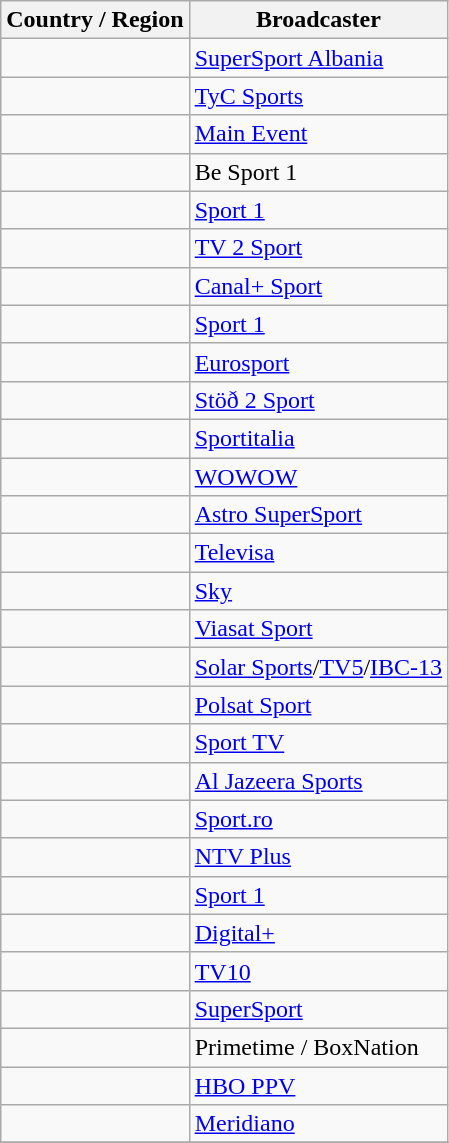<table class="wikitable collapsible collapsed">
<tr>
<th>Country / Region</th>
<th>Broadcaster</th>
</tr>
<tr>
<td align=left></td>
<td><a href='#'>SuperSport Albania</a></td>
</tr>
<tr>
<td align=left></td>
<td><a href='#'>TyC Sports</a></td>
</tr>
<tr>
<td></td>
<td><a href='#'>Main Event</a></td>
</tr>
<tr>
<td></td>
<td>Be Sport 1</td>
</tr>
<tr>
<td></td>
<td><a href='#'>Sport 1</a></td>
</tr>
<tr>
<td></td>
<td><a href='#'>TV 2 Sport</a></td>
</tr>
<tr>
<td></td>
<td><a href='#'>Canal+ Sport</a></td>
</tr>
<tr>
<td></td>
<td><a href='#'>Sport 1</a></td>
</tr>
<tr>
<td></td>
<td><a href='#'>Eurosport</a></td>
</tr>
<tr>
<td></td>
<td><a href='#'>Stöð 2 Sport</a></td>
</tr>
<tr>
<td></td>
<td><a href='#'>Sportitalia</a></td>
</tr>
<tr>
<td></td>
<td><a href='#'>WOWOW</a></td>
</tr>
<tr>
<td></td>
<td><a href='#'>Astro SuperSport</a></td>
</tr>
<tr>
<td></td>
<td><a href='#'>Televisa</a></td>
</tr>
<tr>
<td></td>
<td><a href='#'>Sky</a></td>
</tr>
<tr>
<td></td>
<td><a href='#'>Viasat Sport</a></td>
</tr>
<tr>
<td></td>
<td><a href='#'>Solar Sports</a>/<a href='#'>TV5</a>/<a href='#'>IBC-13</a></td>
</tr>
<tr>
<td></td>
<td><a href='#'>Polsat Sport</a></td>
</tr>
<tr>
<td></td>
<td><a href='#'>Sport TV</a></td>
</tr>
<tr>
<td></td>
<td><a href='#'>Al Jazeera Sports</a></td>
</tr>
<tr>
<td></td>
<td><a href='#'>Sport.ro</a></td>
</tr>
<tr>
<td></td>
<td><a href='#'>NTV Plus</a></td>
</tr>
<tr>
<td></td>
<td><a href='#'>Sport 1</a></td>
</tr>
<tr>
<td></td>
<td><a href='#'>Digital+</a></td>
</tr>
<tr>
<td></td>
<td><a href='#'>TV10</a></td>
</tr>
<tr>
<td></td>
<td><a href='#'>SuperSport</a></td>
</tr>
<tr>
<td></td>
<td>Primetime / BoxNation</td>
</tr>
<tr>
<td></td>
<td><a href='#'>HBO PPV</a></td>
</tr>
<tr>
<td></td>
<td><a href='#'>Meridiano</a></td>
</tr>
<tr>
</tr>
</table>
